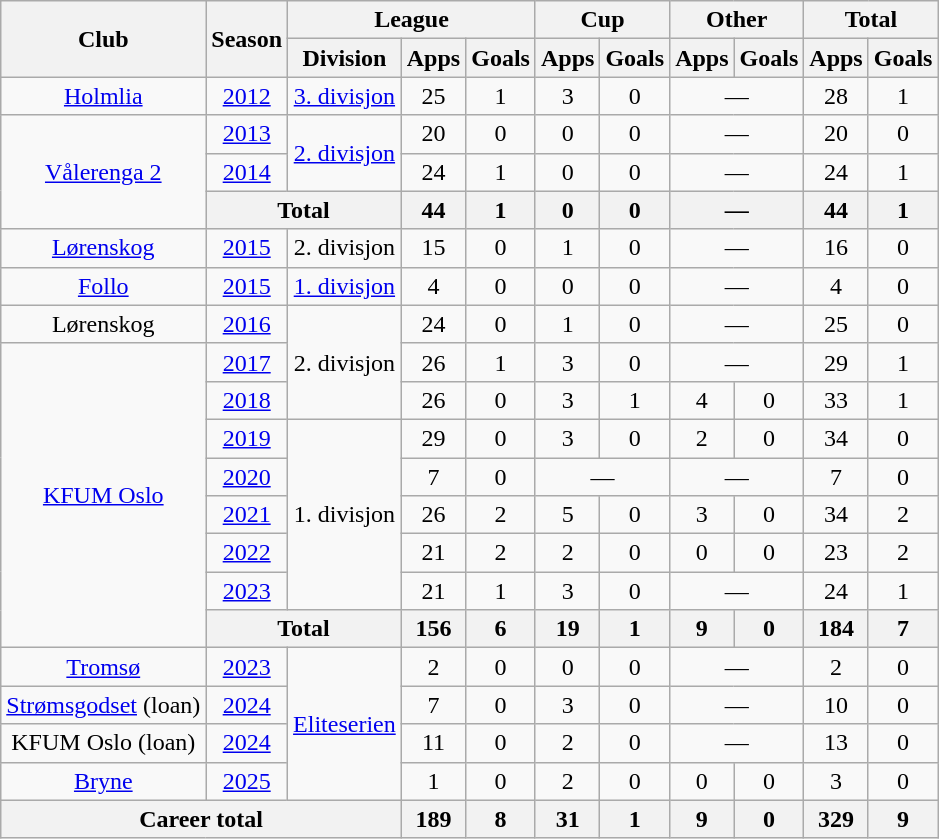<table class="wikitable" style="text-align: center">
<tr>
<th rowspan="2">Club</th>
<th rowspan="2">Season</th>
<th colspan="3">League</th>
<th colspan="2">Cup</th>
<th colspan="2">Other</th>
<th colspan="2">Total</th>
</tr>
<tr>
<th>Division</th>
<th>Apps</th>
<th>Goals</th>
<th>Apps</th>
<th>Goals</th>
<th>Apps</th>
<th>Goals</th>
<th>Apps</th>
<th>Goals</th>
</tr>
<tr>
<td><a href='#'>Holmlia</a></td>
<td><a href='#'>2012</a></td>
<td><a href='#'>3. divisjon</a></td>
<td>25</td>
<td>1</td>
<td>3</td>
<td>0</td>
<td colspan=2>—</td>
<td>28</td>
<td>1</td>
</tr>
<tr>
<td rowspan="3"><a href='#'>Vålerenga 2</a></td>
<td><a href='#'>2013</a></td>
<td rowspan="2"><a href='#'>2. divisjon</a></td>
<td>20</td>
<td>0</td>
<td>0</td>
<td>0</td>
<td colspan=2>—</td>
<td>20</td>
<td>0</td>
</tr>
<tr>
<td><a href='#'>2014</a></td>
<td>24</td>
<td>1</td>
<td>0</td>
<td>0</td>
<td colspan=2>—</td>
<td>24</td>
<td>1</td>
</tr>
<tr>
<th colspan="2">Total</th>
<th>44</th>
<th>1</th>
<th>0</th>
<th>0</th>
<th colspan=2>—</th>
<th>44</th>
<th>1</th>
</tr>
<tr>
<td><a href='#'>Lørenskog</a></td>
<td><a href='#'>2015</a></td>
<td>2. divisjon</td>
<td>15</td>
<td>0</td>
<td>1</td>
<td>0</td>
<td colspan=2>—</td>
<td>16</td>
<td>0</td>
</tr>
<tr>
<td><a href='#'>Follo</a></td>
<td><a href='#'>2015</a></td>
<td><a href='#'>1. divisjon</a></td>
<td>4</td>
<td>0</td>
<td>0</td>
<td>0</td>
<td colspan=2>—</td>
<td>4</td>
<td>0</td>
</tr>
<tr>
<td>Lørenskog</td>
<td><a href='#'>2016</a></td>
<td rowspan="3">2. divisjon</td>
<td>24</td>
<td>0</td>
<td>1</td>
<td>0</td>
<td colspan=2>—</td>
<td>25</td>
<td>0</td>
</tr>
<tr>
<td rowspan="8"><a href='#'>KFUM Oslo</a></td>
<td><a href='#'>2017</a></td>
<td>26</td>
<td>1</td>
<td>3</td>
<td>0</td>
<td colspan=2>—</td>
<td>29</td>
<td>1</td>
</tr>
<tr>
<td><a href='#'>2018</a></td>
<td>26</td>
<td>0</td>
<td>3</td>
<td>1</td>
<td>4</td>
<td>0</td>
<td>33</td>
<td>1</td>
</tr>
<tr>
<td><a href='#'>2019</a></td>
<td rowspan="5">1. divisjon</td>
<td>29</td>
<td>0</td>
<td>3</td>
<td>0</td>
<td>2</td>
<td>0</td>
<td>34</td>
<td>0</td>
</tr>
<tr>
<td><a href='#'>2020</a></td>
<td>7</td>
<td>0</td>
<td colspan=2>—</td>
<td colspan=2>—</td>
<td>7</td>
<td>0</td>
</tr>
<tr>
<td><a href='#'>2021</a></td>
<td>26</td>
<td>2</td>
<td>5</td>
<td>0</td>
<td>3</td>
<td>0</td>
<td>34</td>
<td>2</td>
</tr>
<tr>
<td><a href='#'>2022</a></td>
<td>21</td>
<td>2</td>
<td>2</td>
<td>0</td>
<td>0</td>
<td>0</td>
<td>23</td>
<td>2</td>
</tr>
<tr>
<td><a href='#'>2023</a></td>
<td>21</td>
<td>1</td>
<td>3</td>
<td>0</td>
<td colspan=2>—</td>
<td>24</td>
<td>1</td>
</tr>
<tr>
<th colspan="2">Total</th>
<th>156</th>
<th>6</th>
<th>19</th>
<th>1</th>
<th>9</th>
<th>0</th>
<th>184</th>
<th>7</th>
</tr>
<tr>
<td><a href='#'>Tromsø</a></td>
<td><a href='#'>2023</a></td>
<td rowspan=4><a href='#'>Eliteserien</a></td>
<td>2</td>
<td>0</td>
<td>0</td>
<td>0</td>
<td colspan=2>—</td>
<td>2</td>
<td>0</td>
</tr>
<tr>
<td><a href='#'>Strømsgodset</a> (loan)</td>
<td><a href='#'>2024</a></td>
<td>7</td>
<td>0</td>
<td>3</td>
<td>0</td>
<td colspan=2>—</td>
<td>10</td>
<td>0</td>
</tr>
<tr>
<td>KFUM Oslo (loan)</td>
<td><a href='#'>2024</a></td>
<td>11</td>
<td>0</td>
<td>2</td>
<td>0</td>
<td colspan=2>—</td>
<td>13</td>
<td>0</td>
</tr>
<tr>
<td><a href='#'>Bryne</a></td>
<td><a href='#'>2025</a></td>
<td>1</td>
<td>0</td>
<td>2</td>
<td>0</td>
<td>0</td>
<td>0</td>
<td>3</td>
<td>0</td>
</tr>
<tr>
<th colspan=3>Career total</th>
<th>189</th>
<th>8</th>
<th>31</th>
<th>1</th>
<th>9</th>
<th>0</th>
<th>329</th>
<th>9</th>
</tr>
</table>
